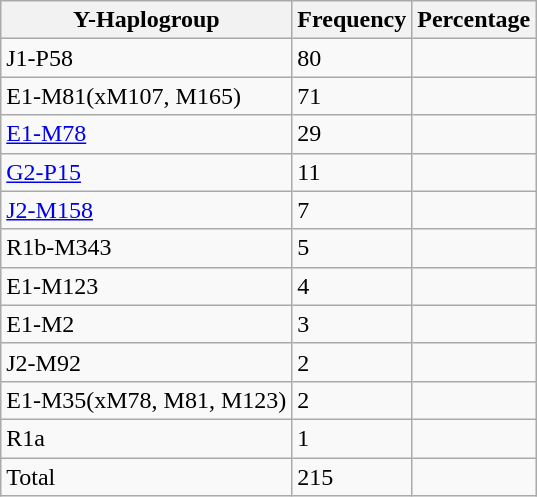<table class="wikitable" style="vertical-align:middle;">
<tr>
<th>Y-Haplogroup</th>
<th>Frequency</th>
<th>Percentage</th>
</tr>
<tr>
<td>J1-P58</td>
<td>80</td>
<td></td>
</tr>
<tr>
<td>E1-M81(xM107, M165)</td>
<td>71</td>
<td></td>
</tr>
<tr>
<td><a href='#'>E1-M78</a></td>
<td>29</td>
<td></td>
</tr>
<tr>
<td><a href='#'>G2-P15</a></td>
<td>11</td>
<td></td>
</tr>
<tr>
<td><a href='#'>J2-M158</a></td>
<td>7</td>
<td></td>
</tr>
<tr>
<td>R1b-M343</td>
<td>5</td>
<td></td>
</tr>
<tr>
<td>E1-M123</td>
<td>4</td>
<td></td>
</tr>
<tr>
<td>E1-M2</td>
<td>3</td>
<td></td>
</tr>
<tr>
<td>J2-M92</td>
<td>2</td>
<td></td>
</tr>
<tr>
<td>E1-M35(xM78, M81, M123)</td>
<td>2</td>
<td></td>
</tr>
<tr>
<td>R1a</td>
<td>1</td>
<td></td>
</tr>
<tr>
<td>Total</td>
<td>215</td>
<td></td>
</tr>
</table>
